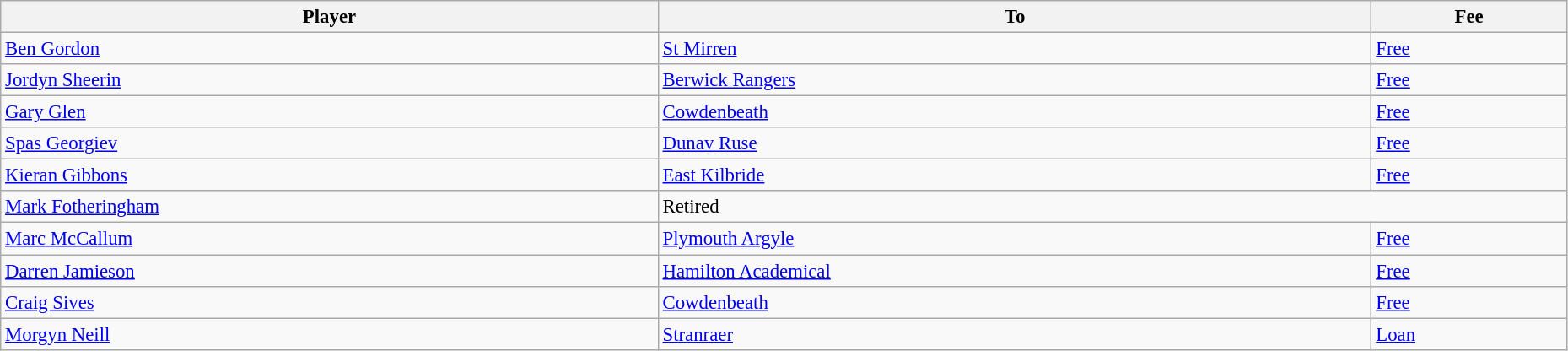<table class="wikitable" style="text-align:center; font-size:95%;width:98%; text-align:left">
<tr>
<th>Player</th>
<th>To</th>
<th>Fee</th>
</tr>
<tr>
<td> <a href='#'>Ben Gordon</a></td>
<td> <a href='#'>St Mirren</a></td>
<td><a href='#'>Free</a></td>
</tr>
<tr>
<td> <a href='#'>Jordyn Sheerin</a></td>
<td> <a href='#'>Berwick Rangers</a></td>
<td><a href='#'>Free</a></td>
</tr>
<tr>
<td> <a href='#'>Gary Glen</a></td>
<td> <a href='#'>Cowdenbeath</a></td>
<td><a href='#'>Free</a></td>
</tr>
<tr>
<td> <a href='#'>Spas Georgiev</a></td>
<td> <a href='#'>Dunav Ruse</a></td>
<td><a href='#'>Free</a></td>
</tr>
<tr>
<td> <a href='#'>Kieran Gibbons</a></td>
<td> <a href='#'>East Kilbride</a></td>
<td><a href='#'>Free</a></td>
</tr>
<tr>
<td> <a href='#'>Mark Fotheringham</a></td>
<td colspan=2>Retired</td>
</tr>
<tr>
<td> <a href='#'>Marc McCallum</a></td>
<td> <a href='#'>Plymouth Argyle</a></td>
<td><a href='#'>Free</a></td>
</tr>
<tr>
<td> <a href='#'>Darren Jamieson</a></td>
<td> <a href='#'>Hamilton Academical</a></td>
<td><a href='#'>Free</a></td>
</tr>
<tr>
<td> <a href='#'>Craig Sives</a></td>
<td> <a href='#'>Cowdenbeath</a></td>
<td><a href='#'>Free</a></td>
</tr>
<tr>
<td> <a href='#'>Morgyn Neill</a></td>
<td> <a href='#'>Stranraer</a></td>
<td><a href='#'>Loan</a></td>
</tr>
</table>
